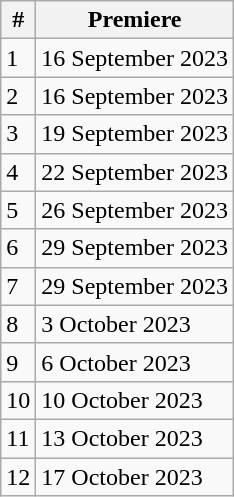<table class="wikitable">
<tr>
<th>#</th>
<th>Premiere</th>
</tr>
<tr>
<td>1</td>
<td>16 September 2023</td>
</tr>
<tr>
<td>2</td>
<td>16 September 2023</td>
</tr>
<tr>
<td>3</td>
<td>19 September 2023</td>
</tr>
<tr>
<td>4</td>
<td>22 September 2023</td>
</tr>
<tr>
<td>5</td>
<td>26 September 2023</td>
</tr>
<tr>
<td>6</td>
<td>29 September 2023</td>
</tr>
<tr>
<td>7</td>
<td>29 September 2023</td>
</tr>
<tr>
<td>8</td>
<td>3 October 2023</td>
</tr>
<tr>
<td>9</td>
<td>6 October 2023</td>
</tr>
<tr>
<td>10</td>
<td>10 October 2023</td>
</tr>
<tr>
<td>11</td>
<td>13 October 2023</td>
</tr>
<tr>
<td>12</td>
<td>17 October 2023</td>
</tr>
</table>
